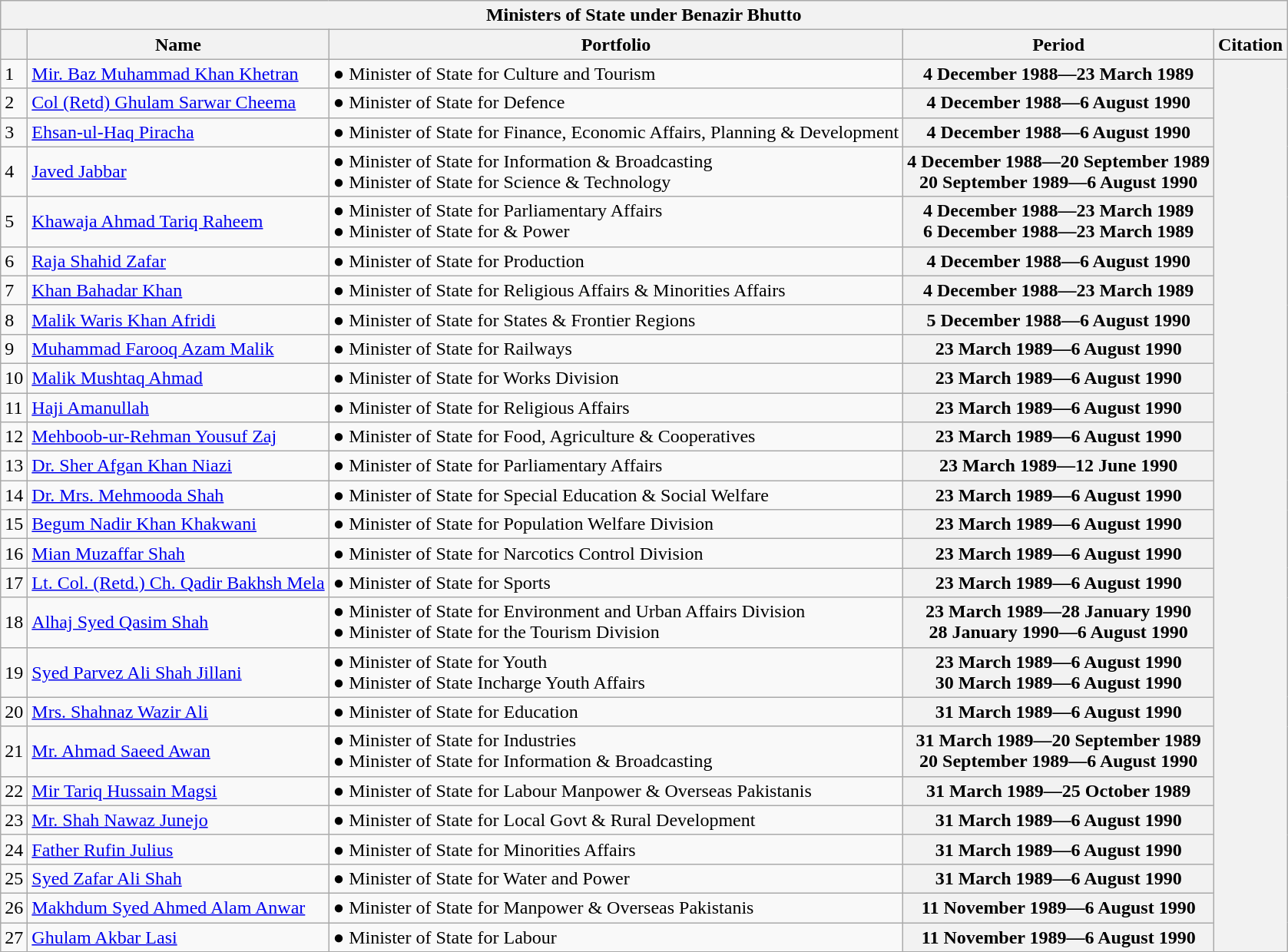<table class="wikitable sortable">
<tr>
<th colspan="5">Ministers of State under Benazir Bhutto</th>
</tr>
<tr>
<th></th>
<th>Name</th>
<th>Portfolio</th>
<th>Period</th>
<th>Citation</th>
</tr>
<tr>
<td>1</td>
<td><a href='#'>Mir. Baz Muhammad Khan Khetran</a></td>
<td>● Minister of State for Culture and Tourism</td>
<th>4 December 1988—23 March 1989</th>
<th rowspan="27"></th>
</tr>
<tr>
<td>2</td>
<td><a href='#'>Col (Retd) Ghulam Sarwar Cheema</a></td>
<td>● Minister of State for Defence</td>
<th>4 December 1988—6 August 1990</th>
</tr>
<tr>
<td>3</td>
<td><a href='#'>Ehsan-ul-Haq Piracha</a></td>
<td>● Minister of State for Finance, Economic Affairs, Planning & Development</td>
<th>4 December 1988—6 August 1990</th>
</tr>
<tr>
<td>4</td>
<td><a href='#'>Javed Jabbar</a></td>
<td>● Minister of State for Information & Broadcasting<br>● Minister of State for Science & Technology</td>
<th>4 December 1988—20 September 1989<br>20 September 1989—6 August 1990</th>
</tr>
<tr>
<td>5</td>
<td><a href='#'>Khawaja Ahmad Tariq Raheem</a></td>
<td>● Minister of State for Parliamentary Affairs<br>● Minister of State for & Power</td>
<th>4 December 1988—23 March 1989<br>6 December 1988—23 March 1989</th>
</tr>
<tr>
<td>6</td>
<td><a href='#'>Raja Shahid Zafar</a></td>
<td>● Minister of State for Production</td>
<th>4 December 1988—6 August 1990</th>
</tr>
<tr>
<td>7</td>
<td><a href='#'>Khan Bahadar Khan</a></td>
<td>● Minister of State for Religious Affairs & Minorities Affairs</td>
<th>4 December 1988—23 March 1989</th>
</tr>
<tr>
<td>8</td>
<td><a href='#'>Malik Waris Khan Afridi</a></td>
<td>● Minister of State for States & Frontier Regions</td>
<th>5 December 1988—6 August 1990</th>
</tr>
<tr>
<td>9</td>
<td><a href='#'>Muhammad Farooq Azam Malik</a></td>
<td>● Minister of State for Railways</td>
<th>23 March 1989—6 August 1990</th>
</tr>
<tr>
<td>10</td>
<td><a href='#'>Malik Mushtaq Ahmad</a></td>
<td>● Minister of State for Works Division</td>
<th>23 March 1989—6 August 1990</th>
</tr>
<tr>
<td>11</td>
<td><a href='#'>Haji Amanullah</a></td>
<td>● Minister of State for Religious Affairs</td>
<th>23 March 1989—6 August 1990</th>
</tr>
<tr>
<td>12</td>
<td><a href='#'>Mehboob-ur-Rehman Yousuf Zaj</a></td>
<td>● Minister of State for Food, Agriculture & Cooperatives</td>
<th>23 March 1989—6 August 1990</th>
</tr>
<tr>
<td>13</td>
<td><a href='#'>Dr. Sher Afgan Khan Niazi</a></td>
<td>● Minister of State for Parliamentary Affairs</td>
<th>23 March 1989—12 June 1990</th>
</tr>
<tr>
<td>14</td>
<td><a href='#'>Dr. Mrs. Mehmooda Shah</a></td>
<td>● Minister of State for Special Education & Social Welfare</td>
<th>23 March 1989—6 August 1990</th>
</tr>
<tr>
<td>15</td>
<td><a href='#'>Begum Nadir Khan Khakwani</a></td>
<td>● Minister of State for Population Welfare Division</td>
<th>23 March 1989—6 August 1990</th>
</tr>
<tr>
<td>16</td>
<td><a href='#'>Mian Muzaffar Shah</a></td>
<td>● Minister of State for Narcotics Control Division</td>
<th>23 March 1989—6 August 1990</th>
</tr>
<tr>
<td>17</td>
<td><a href='#'>Lt. Col. (Retd.) Ch. Qadir Bakhsh Mela</a></td>
<td>● Minister of State for Sports</td>
<th>23 March 1989—6 August 1990</th>
</tr>
<tr>
<td>18</td>
<td><a href='#'>Alhaj Syed Qasim Shah</a></td>
<td>● Minister of State for Environment and Urban Affairs Division<br>● Minister of State for the Tourism Division</td>
<th>23 March 1989—28 January 1990<br>28 January 1990—6 August 1990</th>
</tr>
<tr>
<td>19</td>
<td><a href='#'>Syed Parvez Ali Shah Jillani</a></td>
<td>● Minister of State for Youth<br>● Minister of State Incharge Youth Affairs</td>
<th>23 March 1989—6 August 1990<br>30 March 1989—6 August 1990</th>
</tr>
<tr>
<td>20</td>
<td><a href='#'>Mrs. Shahnaz Wazir Ali</a></td>
<td>● Minister of State for Education</td>
<th>31 March 1989—6 August 1990</th>
</tr>
<tr>
<td>21</td>
<td><a href='#'>Mr. Ahmad Saeed Awan</a></td>
<td>● Minister of State for Industries<br>● Minister of State for Information & Broadcasting</td>
<th>31 March 1989—20 September 1989<br>20 September 1989—6 August 1990</th>
</tr>
<tr>
<td>22</td>
<td><a href='#'>Mir Tariq Hussain Magsi</a></td>
<td>● Minister of State for Labour Manpower & Overseas Pakistanis</td>
<th>31 March 1989—25 October 1989</th>
</tr>
<tr>
<td>23</td>
<td><a href='#'>Mr. Shah Nawaz Junejo</a></td>
<td>● Minister of State for Local Govt & Rural Development</td>
<th>31 March 1989—6 August 1990</th>
</tr>
<tr>
<td>24</td>
<td><a href='#'>Father Rufin Julius</a></td>
<td>● Minister of State for Minorities Affairs</td>
<th>31 March 1989—6 August 1990</th>
</tr>
<tr>
<td>25</td>
<td><a href='#'>Syed Zafar Ali Shah</a></td>
<td>● Minister of State for Water and Power</td>
<th>31 March 1989—6 August 1990</th>
</tr>
<tr>
<td>26</td>
<td><a href='#'>Makhdum Syed Ahmed Alam Anwar</a></td>
<td>● Minister of State for Manpower & Overseas Pakistanis</td>
<th>11 November 1989—6 August 1990</th>
</tr>
<tr>
<td>27</td>
<td><a href='#'>Ghulam Akbar Lasi</a></td>
<td>● Minister of State for Labour</td>
<th>11 November 1989—6 August 1990</th>
</tr>
</table>
